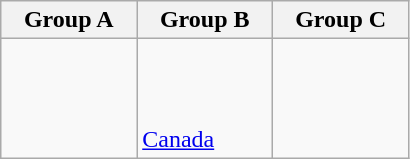<table class="wikitable">
<tr>
<th width=25%>Group A</th>
<th width=25%>Group B</th>
<th width=25%>Group C</th>
</tr>
<tr>
<td><br><br>
<br>
</td>
<td><br><br>
<br>
 <a href='#'>Canada</a></td>
<td><br><br>
<br>
<br>
</td>
</tr>
</table>
